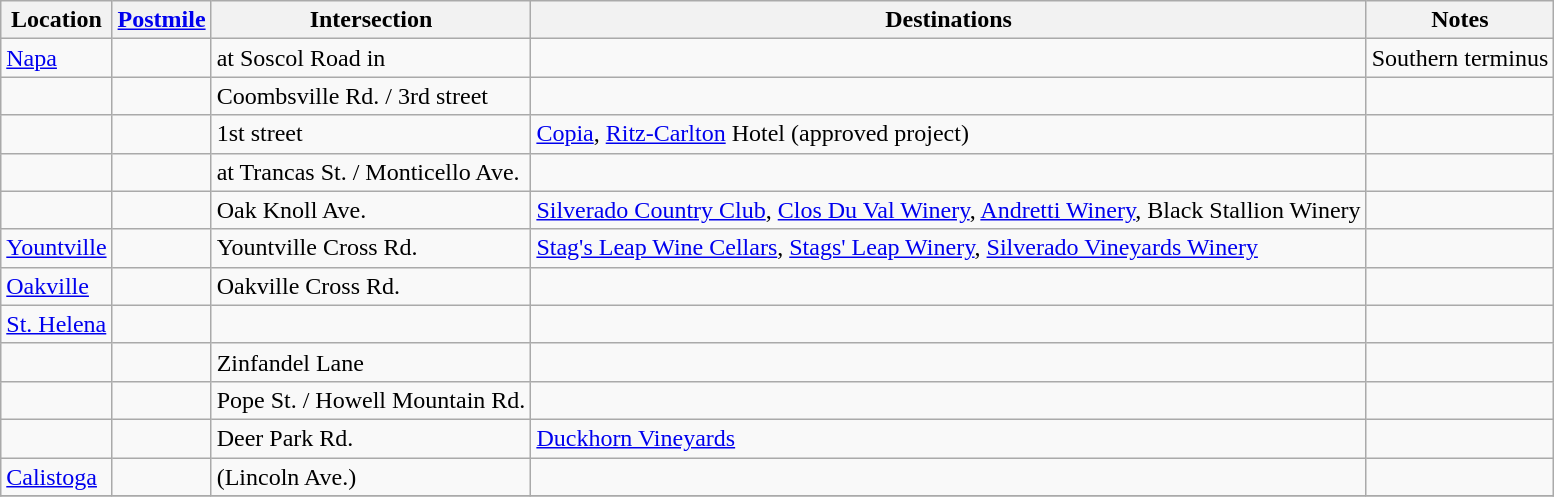<table class=wikitable>
<tr>
<th>Location</th>
<th><a href='#'>Postmile</a></th>
<th>Intersection</th>
<th>Destinations</th>
<th>Notes</th>
</tr>
<tr>
<td><a href='#'>Napa</a></td>
<td></td>
<td> at Soscol Road in</td>
<td></td>
<td>Southern terminus</td>
</tr>
<tr>
<td></td>
<td></td>
<td>Coombsville Rd. / 3rd street</td>
<td></td>
<td></td>
</tr>
<tr>
<td></td>
<td></td>
<td>1st street</td>
<td><a href='#'>Copia</a>, <a href='#'>Ritz-Carlton</a> Hotel (approved project)</td>
<td></td>
</tr>
<tr>
<td></td>
<td></td>
<td> at Trancas St. / Monticello Ave.</td>
<td></td>
<td></td>
</tr>
<tr>
<td></td>
<td></td>
<td>Oak Knoll Ave.</td>
<td><a href='#'>Silverado Country Club</a>, <a href='#'>Clos Du Val Winery</a>, <a href='#'>Andretti Winery</a>, Black Stallion Winery</td>
<td></td>
</tr>
<tr>
<td><a href='#'>Yountville</a></td>
<td></td>
<td>Yountville Cross Rd.</td>
<td><a href='#'>Stag's Leap Wine Cellars</a>, <a href='#'>Stags' Leap Winery</a>, <a href='#'>Silverado Vineyards Winery</a></td>
<td></td>
</tr>
<tr>
<td><a href='#'>Oakville</a></td>
<td></td>
<td>Oakville Cross Rd.</td>
<td></td>
<td></td>
</tr>
<tr>
<td><a href='#'>St. Helena</a></td>
<td></td>
<td></td>
<td></td>
<td></td>
</tr>
<tr>
<td></td>
<td></td>
<td>Zinfandel Lane</td>
<td></td>
<td></td>
</tr>
<tr>
<td></td>
<td></td>
<td>Pope St. / Howell Mountain Rd.</td>
<td></td>
<td></td>
</tr>
<tr>
<td></td>
<td></td>
<td>Deer Park Rd.</td>
<td><a href='#'>Duckhorn Vineyards</a></td>
<td></td>
</tr>
<tr>
<td><a href='#'>Calistoga</a></td>
<td></td>
<td> (Lincoln Ave.)</td>
<td></td>
<td></td>
</tr>
<tr>
</tr>
</table>
